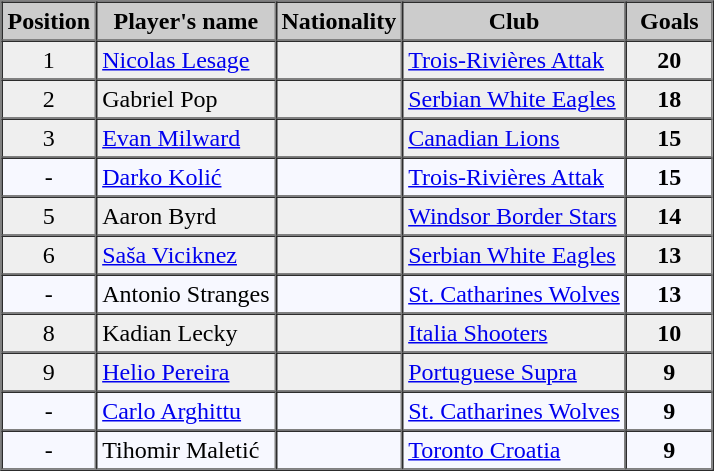<table style="background:#f7f8ff" cellpadding="3" cellspacing="0" border="1" style="font-size: 95%; border: gray solid 1px; border-collapse: collapse;">
<tr style="background:#CCCCCC">
<th width="50px">Position</th>
<th>Player's name</th>
<th>Nationality</th>
<th>Club</th>
<th width="50px">Goals</th>
</tr>
<tr style="background:#EFEFEF; text-align:center">
<td>1</td>
<td style="text-align:left"><a href='#'>Nicolas Lesage</a></td>
<td style="text-align:left"></td>
<td style="text-align:left"><a href='#'>Trois-Rivières Attak</a></td>
<td><strong>20</strong></td>
</tr>
<tr style="background:#EFEFEF; text-align:center">
<td>2</td>
<td style="text-align:left">Gabriel Pop</td>
<td style="text-align:left"></td>
<td style="text-align:left"><a href='#'>Serbian White Eagles</a></td>
<td><strong>18</strong></td>
</tr>
<tr style="background:#EFEFEF; text-align:center">
<td>3</td>
<td style="text-align:left"><a href='#'>Evan Milward</a></td>
<td style="text-align:left"></td>
<td style="text-align:left"><a href='#'>Canadian Lions</a></td>
<td><strong>15</strong></td>
</tr>
<tr style="text-align:center">
<td>-</td>
<td style="text-align:left"><a href='#'>Darko Kolić</a></td>
<td style="text-align:left"></td>
<td style="text-align:left"><a href='#'>Trois-Rivières Attak</a></td>
<td><strong>15</strong></td>
</tr>
<tr style="background:#EFEFEF; text-align:center">
<td>5</td>
<td style="text-align:left">Aaron Byrd</td>
<td style="text-align:left"></td>
<td style="text-align:left"><a href='#'>Windsor Border Stars</a></td>
<td><strong>14</strong></td>
</tr>
<tr style="background:#EFEFEF; text-align:center">
<td>6</td>
<td style="text-align:left"><a href='#'>Saša Viciknez</a></td>
<td style="text-align:left"></td>
<td style="text-align:left"><a href='#'>Serbian White Eagles</a></td>
<td><strong>13</strong></td>
</tr>
<tr style="text-align:center">
<td>-</td>
<td style="text-align:left">Antonio Stranges</td>
<td style="text-align:left"></td>
<td style="text-align:left"><a href='#'>St. Catharines Wolves</a></td>
<td><strong>13</strong></td>
</tr>
<tr style="background:#EFEFEF; text-align:center">
<td>8</td>
<td style="text-align:left">Kadian Lecky</td>
<td style="text-align:left"></td>
<td style="text-align:left"><a href='#'>Italia Shooters</a></td>
<td><strong>10</strong></td>
</tr>
<tr style="background:#EFEFEF; text-align:center">
<td>9</td>
<td style="text-align:left"><a href='#'>Helio Pereira</a></td>
<td style="text-align:left"></td>
<td style="text-align:left"><a href='#'>Portuguese Supra</a></td>
<td><strong>9</strong></td>
</tr>
<tr style="text-align:center">
<td>-</td>
<td style="text-align:left"><a href='#'>Carlo Arghittu</a></td>
<td style="text-align:left"></td>
<td style="text-align:left"><a href='#'>St. Catharines Wolves</a></td>
<td><strong>9</strong></td>
</tr>
<tr style="text-align:center">
<td>-</td>
<td style="text-align:left">Tihomir Maletić</td>
<td style="text-align:left"></td>
<td style="text-align:left"><a href='#'>Toronto Croatia</a></td>
<td><strong>9</strong></td>
</tr>
</table>
